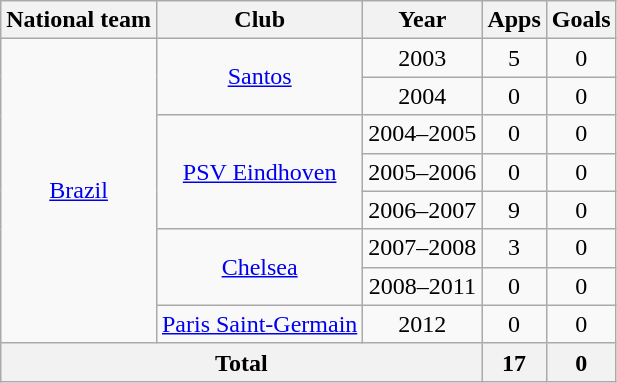<table class="wikitable" style="text-align:center">
<tr>
<th>National team</th>
<th>Club</th>
<th>Year</th>
<th>Apps</th>
<th>Goals</th>
</tr>
<tr>
<td rowspan="8"><a href='#'>Brazil</a></td>
<td rowspan="2"><a href='#'>Santos</a></td>
<td>2003</td>
<td>5</td>
<td>0</td>
</tr>
<tr>
<td>2004</td>
<td>0</td>
<td>0</td>
</tr>
<tr>
<td rowspan="3"><a href='#'>PSV Eindhoven</a></td>
<td>2004–2005</td>
<td>0</td>
<td>0</td>
</tr>
<tr>
<td>2005–2006</td>
<td>0</td>
<td>0</td>
</tr>
<tr>
<td>2006–2007</td>
<td>9</td>
<td>0</td>
</tr>
<tr>
<td rowspan="2"><a href='#'>Chelsea</a></td>
<td>2007–2008</td>
<td>3</td>
<td>0</td>
</tr>
<tr>
<td>2008–2011</td>
<td>0</td>
<td>0</td>
</tr>
<tr>
<td><a href='#'>Paris Saint-Germain</a></td>
<td>2012</td>
<td>0</td>
<td>0</td>
</tr>
<tr>
<th colspan="3">Total</th>
<th>17</th>
<th>0</th>
</tr>
</table>
